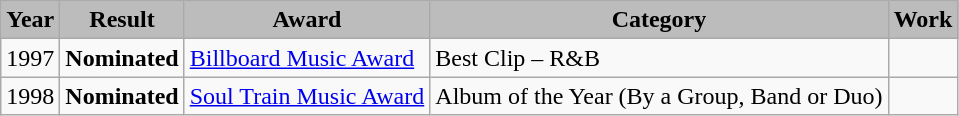<table class="wikitable">
<tr style="background:#b0c4de; text-align:center;">
<th style="background:#bcbcbc;">Year</th>
<th style="background:#bcbcbc;">Result</th>
<th style="background:#bcbcbc;">Award</th>
<th style="background:#bcbcbc;">Category</th>
<th style="background:#bcbcbc;">Work</th>
</tr>
<tr>
<td>1997</td>
<td><strong>Nominated</strong></td>
<td><a href='#'>Billboard Music Award</a></td>
<td>Best Clip – R&B</td>
<td></td>
</tr>
<tr>
<td>1998</td>
<td><strong>Nominated</strong></td>
<td><a href='#'>Soul Train Music Award</a></td>
<td>Album of the Year (By a Group, Band or Duo)</td>
<td></td>
</tr>
</table>
